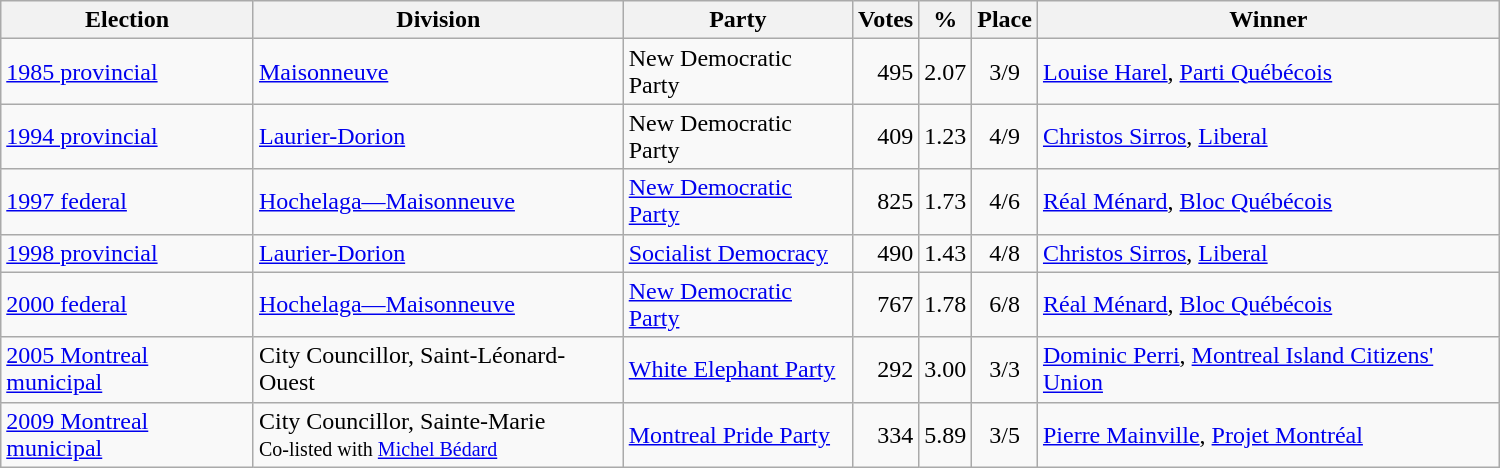<table class="wikitable" width="1000">
<tr>
<th align="left">Election</th>
<th align="left">Division</th>
<th align="left">Party</th>
<th align="right">Votes</th>
<th align="right">%</th>
<th align="center">Place</th>
<th align="center">Winner</th>
</tr>
<tr>
<td align="left"><a href='#'>1985 provincial</a></td>
<td align="left"><a href='#'>Maisonneuve</a></td>
<td align="left">New Democratic Party</td>
<td align="right">495</td>
<td align="right">2.07</td>
<td align="center">3/9</td>
<td align="left"><a href='#'>Louise Harel</a>, <a href='#'>Parti Québécois</a></td>
</tr>
<tr>
<td align="left"><a href='#'>1994 provincial</a></td>
<td align="left"><a href='#'>Laurier-Dorion</a></td>
<td align="left">New Democratic Party</td>
<td align="right">409</td>
<td align="right">1.23</td>
<td align="center">4/9</td>
<td align="left"><a href='#'>Christos Sirros</a>, <a href='#'>Liberal</a></td>
</tr>
<tr>
<td align="left"><a href='#'>1997 federal</a></td>
<td align="left"><a href='#'>Hochelaga—Maisonneuve</a></td>
<td align="left"><a href='#'>New Democratic Party</a></td>
<td align="right">825</td>
<td align="right">1.73</td>
<td align="center">4/6</td>
<td align="left"><a href='#'>Réal Ménard</a>, <a href='#'>Bloc Québécois</a></td>
</tr>
<tr>
<td align="left"><a href='#'>1998 provincial</a></td>
<td align="left"><a href='#'>Laurier-Dorion</a></td>
<td align="left"><a href='#'>Socialist Democracy</a></td>
<td align="right">490</td>
<td align="right">1.43</td>
<td align="center">4/8</td>
<td align="left"><a href='#'>Christos Sirros</a>, <a href='#'>Liberal</a></td>
</tr>
<tr>
<td align="left"><a href='#'>2000 federal</a></td>
<td align="left"><a href='#'>Hochelaga—Maisonneuve</a></td>
<td align="left"><a href='#'>New Democratic Party</a></td>
<td align="right">767</td>
<td align="right">1.78</td>
<td align="center">6/8</td>
<td align="left"><a href='#'>Réal Ménard</a>, <a href='#'>Bloc Québécois</a></td>
</tr>
<tr>
<td align="left"><a href='#'>2005 Montreal municipal</a></td>
<td align="left">City Councillor, Saint-Léonard-Ouest</td>
<td align="left"><a href='#'>White Elephant Party</a></td>
<td align="right">292</td>
<td align="right">3.00</td>
<td align="center">3/3</td>
<td align="left"><a href='#'>Dominic Perri</a>, <a href='#'>Montreal Island Citizens' Union</a></td>
</tr>
<tr>
<td align="left"><a href='#'>2009 Montreal municipal</a></td>
<td align="left">City Councillor, Sainte-Marie<br><small>Co-listed with <a href='#'>Michel Bédard</a></small></td>
<td align="left"><a href='#'>Montreal Pride Party</a></td>
<td align="right">334</td>
<td align="right">5.89</td>
<td align="center">3/5</td>
<td align="left"><a href='#'>Pierre Mainville</a>, <a href='#'>Projet Montréal</a></td>
</tr>
</table>
